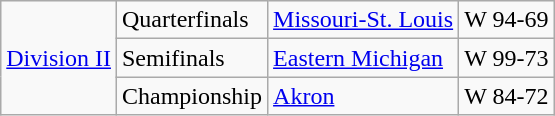<table class="wikitable">
<tr>
<td rowspan="3"><a href='#'>Division II</a></td>
<td>Quarterfinals</td>
<td><a href='#'>Missouri-St. Louis</a></td>
<td>W 94-69</td>
</tr>
<tr>
<td>Semifinals</td>
<td><a href='#'>Eastern Michigan</a></td>
<td>W 99-73</td>
</tr>
<tr>
<td>Championship</td>
<td><a href='#'>Akron</a></td>
<td>W 84-72</td>
</tr>
</table>
